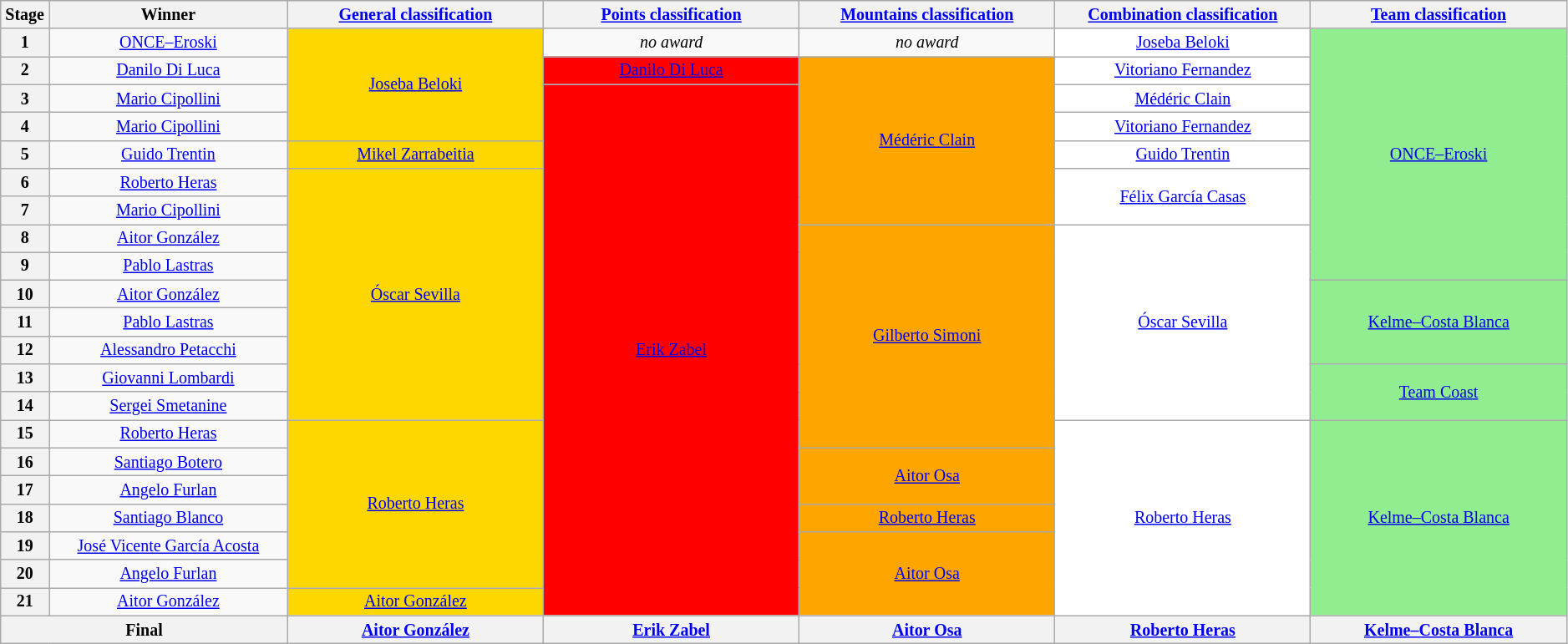<table class="wikitable" style="text-align: center; font-size:smaller;">
<tr style="background-color: #efefef;">
<th width="1%">Stage</th>
<th width="14%">Winner</th>
<th width="15%"><a href='#'>General classification</a></th>
<th width="15%"><a href='#'>Points classification</a></th>
<th width="15%"><a href='#'>Mountains classification</a></th>
<th width="15%"><a href='#'>Combination classification</a></th>
<th width="15%"><a href='#'>Team classification</a></th>
</tr>
<tr>
<th>1</th>
<td><a href='#'>ONCE–Eroski</a></td>
<td style="background:gold;" rowspan="4"><a href='#'>Joseba Beloki</a></td>
<td rowspan="1"><em>no award</em></td>
<td rowspan="1"><em>no award</em></td>
<td style="background:white;" rowspan="1"><a href='#'>Joseba Beloki</a></td>
<td style="background:lightgreen;" rowspan="9"><a href='#'>ONCE–Eroski</a></td>
</tr>
<tr>
<th>2</th>
<td><a href='#'>Danilo Di Luca</a></td>
<td style="background:red;" rowspan="1"><a href='#'>Danilo Di Luca</a></td>
<td style="background:orange;" rowspan="6"><a href='#'>Médéric Clain</a></td>
<td style="background:white;" rowspan="1"><a href='#'>Vitoriano Fernandez</a></td>
</tr>
<tr>
<th>3</th>
<td><a href='#'>Mario Cipollini</a></td>
<td style="background:red;" rowspan="19"><a href='#'>Erik Zabel</a></td>
<td style="background:white;" rowspan="1"><a href='#'>Médéric Clain</a></td>
</tr>
<tr>
<th>4</th>
<td><a href='#'>Mario Cipollini</a></td>
<td style="background:white;" rowspan="1"><a href='#'>Vitoriano Fernandez</a></td>
</tr>
<tr>
<th>5</th>
<td><a href='#'>Guido Trentin</a></td>
<td style="background:gold;" rowspan="1"><a href='#'>Mikel Zarrabeitia</a></td>
<td style="background:white;" rowspan="1"><a href='#'>Guido Trentin</a></td>
</tr>
<tr>
<th>6</th>
<td><a href='#'>Roberto Heras</a></td>
<td style="background:gold;" rowspan="9"><a href='#'>Óscar Sevilla</a></td>
<td style="background:white;" rowspan="2"><a href='#'>Félix García Casas</a></td>
</tr>
<tr>
<th>7</th>
<td><a href='#'>Mario Cipollini</a></td>
</tr>
<tr>
<th>8</th>
<td><a href='#'>Aitor González</a></td>
<td style="background:orange;" rowspan="8"><a href='#'>Gilberto Simoni</a></td>
<td style="background:white;" rowspan="7"><a href='#'>Óscar Sevilla</a></td>
</tr>
<tr>
<th>9</th>
<td><a href='#'>Pablo Lastras</a></td>
</tr>
<tr>
<th>10</th>
<td><a href='#'>Aitor González</a></td>
<td style="background:lightgreen;" rowspan="3"><a href='#'>Kelme–Costa Blanca</a></td>
</tr>
<tr>
<th>11</th>
<td><a href='#'>Pablo Lastras</a></td>
</tr>
<tr>
<th>12</th>
<td><a href='#'>Alessandro Petacchi</a></td>
</tr>
<tr>
<th>13</th>
<td><a href='#'>Giovanni Lombardi</a></td>
<td style="background:lightgreen;" rowspan="2"><a href='#'>Team Coast</a></td>
</tr>
<tr>
<th>14</th>
<td><a href='#'>Sergei Smetanine</a></td>
</tr>
<tr>
<th>15</th>
<td><a href='#'>Roberto Heras</a></td>
<td style="background:gold;" rowspan="6"><a href='#'>Roberto Heras</a></td>
<td style="background:white;" rowspan="7"><a href='#'>Roberto Heras</a></td>
<td style="background:lightgreen;" rowspan="7"><a href='#'>Kelme–Costa Blanca</a></td>
</tr>
<tr>
<th>16</th>
<td><a href='#'>Santiago Botero</a></td>
<td style="background:orange;" rowspan="2"><a href='#'>Aitor Osa</a></td>
</tr>
<tr>
<th>17</th>
<td><a href='#'>Angelo Furlan</a></td>
</tr>
<tr>
<th>18</th>
<td><a href='#'>Santiago Blanco</a></td>
<td style="background:orange;" rowspan="1"><a href='#'>Roberto Heras</a></td>
</tr>
<tr>
<th>19</th>
<td><a href='#'>José Vicente García Acosta</a></td>
<td style="background:orange;" rowspan="3"><a href='#'>Aitor Osa</a></td>
</tr>
<tr>
<th>20</th>
<td><a href='#'>Angelo Furlan</a></td>
</tr>
<tr>
<th>21</th>
<td><a href='#'>Aitor González</a></td>
<td style="background:gold;" rowspan="1"><a href='#'>Aitor González</a></td>
</tr>
<tr>
<th colspan=2><strong>Final</strong></th>
<th rowspan="1"><strong><a href='#'>Aitor González</a></strong></th>
<th rowspan="1"><strong><a href='#'>Erik Zabel</a></strong></th>
<th rowspan="1"><strong><a href='#'>Aitor Osa</a></strong></th>
<th rowspan="1"><strong><a href='#'>Roberto Heras</a></strong></th>
<th rowspan="1"><strong><a href='#'>Kelme–Costa Blanca</a></strong></th>
</tr>
</table>
